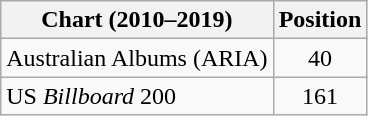<table class="wikitable sortable">
<tr>
<th>Chart (2010–2019)</th>
<th>Position</th>
</tr>
<tr>
<td>Australian Albums (ARIA)</td>
<td style="text-align:center;">40</td>
</tr>
<tr>
<td>US <em>Billboard</em> 200</td>
<td style="text-align:center;">161</td>
</tr>
</table>
